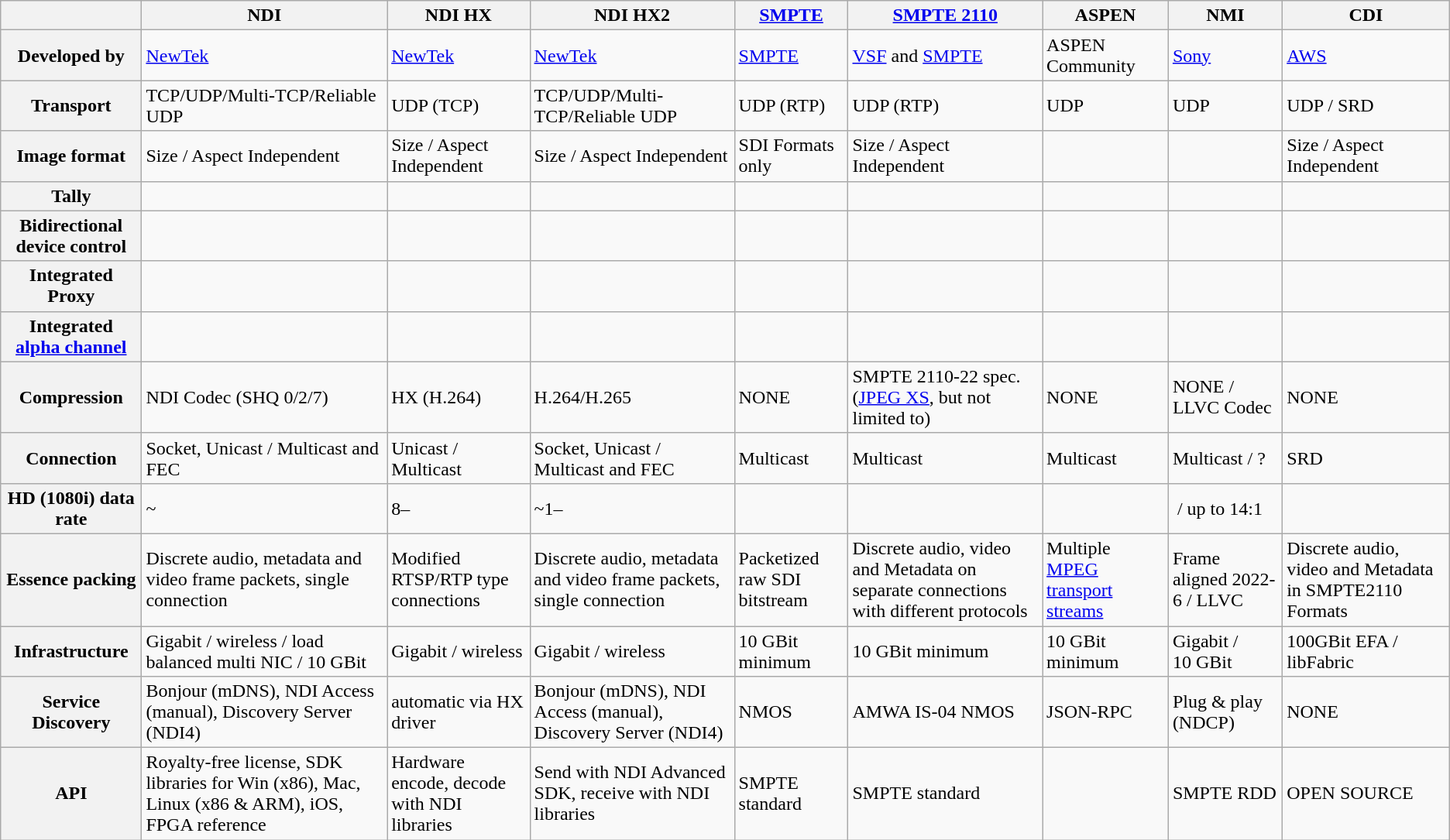<table class="wikitable">
<tr>
<th></th>
<th>NDI</th>
<th>NDI HX</th>
<th>NDI HX2</th>
<th><a href='#'>SMPTE </a></th>
<th><a href='#'>SMPTE 2110</a></th>
<th>ASPEN</th>
<th>NMI</th>
<th>CDI</th>
</tr>
<tr>
<th>Developed by</th>
<td><a href='#'>NewTek</a></td>
<td><a href='#'>NewTek</a></td>
<td><a href='#'>NewTek</a></td>
<td><a href='#'>SMPTE</a></td>
<td><a href='#'>VSF</a> and <a href='#'>SMPTE</a></td>
<td>ASPEN Community</td>
<td><a href='#'>Sony</a></td>
<td><a href='#'>AWS</a></td>
</tr>
<tr>
<th>Transport</th>
<td>TCP/UDP/Multi-TCP/Reliable UDP</td>
<td>UDP (TCP)</td>
<td>TCP/UDP/Multi-TCP/Reliable UDP</td>
<td>UDP (RTP)</td>
<td>UDP (RTP)</td>
<td>UDP</td>
<td>UDP</td>
<td>UDP / SRD</td>
</tr>
<tr>
<th>Image format</th>
<td>Size / Aspect Independent</td>
<td>Size / Aspect Independent</td>
<td>Size / Aspect Independent</td>
<td>SDI Formats only</td>
<td>Size / Aspect Independent</td>
<td></td>
<td></td>
<td>Size / Aspect Independent</td>
</tr>
<tr>
<th>Tally</th>
<td></td>
<td></td>
<td></td>
<td></td>
<td></td>
<td></td>
<td></td>
<td></td>
</tr>
<tr>
<th>Bidirectional device control</th>
<td></td>
<td></td>
<td></td>
<td></td>
<td></td>
<td></td>
<td></td>
<td></td>
</tr>
<tr>
<th>Integrated Proxy</th>
<td></td>
<td></td>
<td></td>
<td></td>
<td></td>
<td></td>
<td></td>
<td></td>
</tr>
<tr>
<th>Integrated <a href='#'>alpha channel</a></th>
<td></td>
<td></td>
<td></td>
<td></td>
<td></td>
<td></td>
<td></td>
<td></td>
</tr>
<tr>
<th>Compression</th>
<td>NDI Codec (SHQ 0/2/7)</td>
<td>HX (H.264)</td>
<td>H.264/H.265</td>
<td>NONE</td>
<td>SMPTE 2110-22 spec.(<a href='#'>JPEG XS</a>, but not limited to)</td>
<td>NONE</td>
<td>NONE / LLVC Codec</td>
<td>NONE</td>
</tr>
<tr>
<th>Connection</th>
<td>Socket, Unicast / Multicast and FEC</td>
<td>Unicast / Multicast</td>
<td>Socket, Unicast / Multicast and FEC</td>
<td>Multicast</td>
<td>Multicast</td>
<td>Multicast</td>
<td>Multicast / ?</td>
<td>SRD</td>
</tr>
<tr>
<th>HD (1080i) data rate</th>
<td>~</td>
<td>8–</td>
<td>~1–</td>
<td></td>
<td></td>
<td></td>
<td> / up to 14:1</td>
<td></td>
</tr>
<tr>
<th>Essence packing</th>
<td>Discrete audio, metadata and video frame packets, single connection</td>
<td>Modified RTSP/RTP type connections</td>
<td>Discrete audio, metadata and video frame packets, single connection</td>
<td>Packetized raw SDI bitstream</td>
<td>Discrete audio, video and Metadata on separate connections with different protocols</td>
<td>Multiple <a href='#'>MPEG transport streams</a></td>
<td>Frame aligned 2022-6 / LLVC</td>
<td>Discrete audio, video and Metadata in SMPTE2110 Formats</td>
</tr>
<tr>
<th>Infrastructure</th>
<td>Gigabit / wireless / load balanced multi NIC / 10 GBit</td>
<td>Gigabit / wireless</td>
<td>Gigabit / wireless</td>
<td>10 GBit minimum</td>
<td>10 GBit minimum</td>
<td>10 GBit minimum</td>
<td>Gigabit / 10 GBit</td>
<td>100GBit EFA / libFabric</td>
</tr>
<tr>
<th>Service Discovery</th>
<td>Bonjour (mDNS), NDI Access (manual), Discovery Server (NDI4)</td>
<td>automatic via HX driver</td>
<td>Bonjour (mDNS), NDI Access (manual), Discovery Server (NDI4)</td>
<td>NMOS</td>
<td>AMWA IS-04 NMOS</td>
<td>JSON-RPC</td>
<td>Plug & play (NDCP)</td>
<td>NONE</td>
</tr>
<tr>
<th>API</th>
<td>Royalty-free license, SDK libraries for Win (x86), Mac, Linux (x86 & ARM), iOS, FPGA reference</td>
<td>Hardware encode, decode with NDI libraries</td>
<td>Send with NDI Advanced SDK, receive with NDI libraries</td>
<td>SMPTE standard</td>
<td>SMPTE standard</td>
<td></td>
<td>SMPTE RDD</td>
<td>OPEN SOURCE</td>
</tr>
</table>
